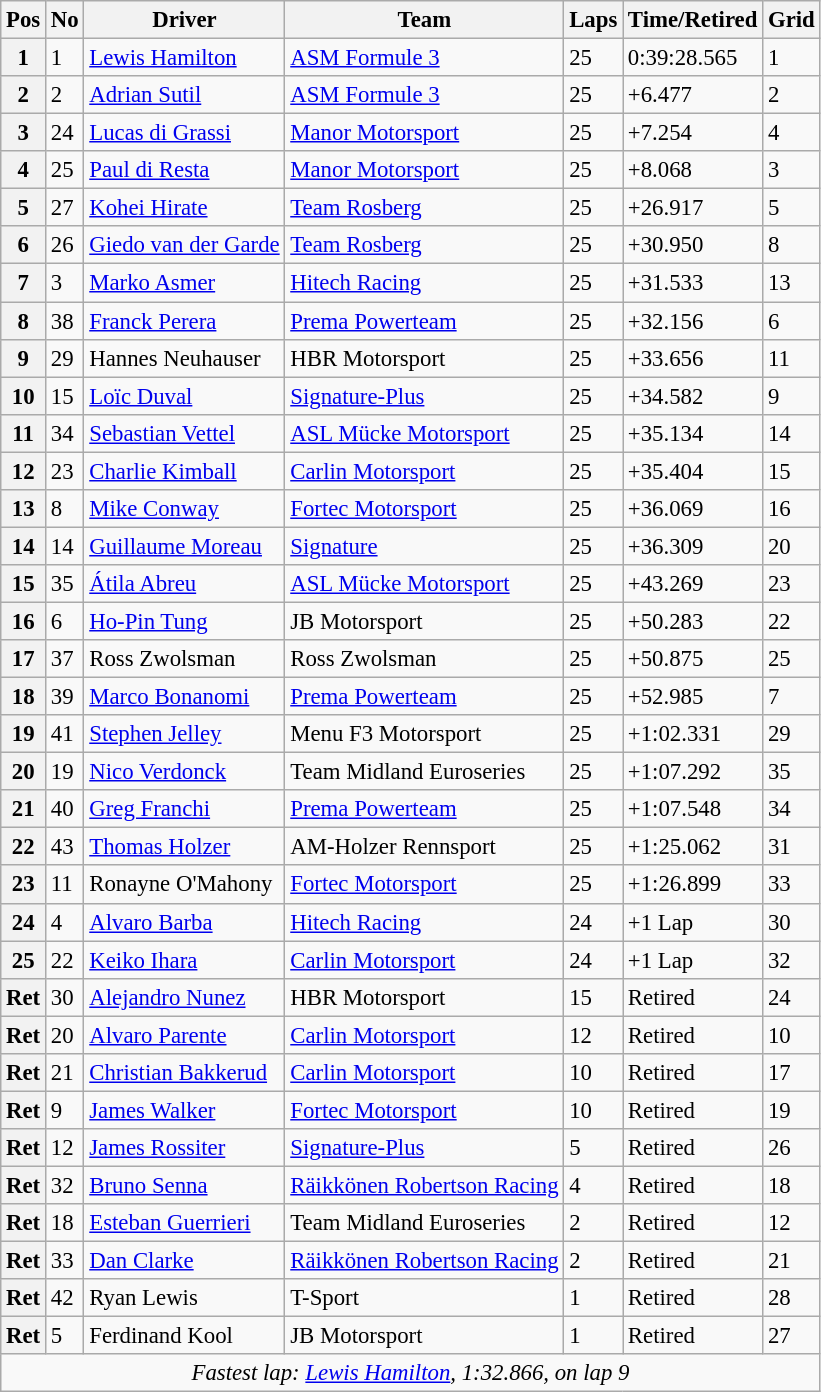<table class="wikitable" style="font-size:95%">
<tr>
<th>Pos</th>
<th>No</th>
<th>Driver</th>
<th>Team</th>
<th>Laps</th>
<th>Time/Retired</th>
<th>Grid</th>
</tr>
<tr>
<th>1</th>
<td>1</td>
<td> <a href='#'>Lewis Hamilton</a></td>
<td><a href='#'>ASM Formule 3</a></td>
<td>25</td>
<td>0:39:28.565</td>
<td>1</td>
</tr>
<tr>
<th>2</th>
<td>2</td>
<td> <a href='#'>Adrian Sutil</a></td>
<td><a href='#'>ASM Formule 3</a></td>
<td>25</td>
<td>+6.477</td>
<td>2</td>
</tr>
<tr>
<th>3</th>
<td>24</td>
<td> <a href='#'>Lucas di Grassi</a></td>
<td><a href='#'>Manor Motorsport</a></td>
<td>25</td>
<td>+7.254</td>
<td>4</td>
</tr>
<tr>
<th>4</th>
<td>25</td>
<td> <a href='#'>Paul di Resta</a></td>
<td><a href='#'>Manor Motorsport</a></td>
<td>25</td>
<td>+8.068</td>
<td>3</td>
</tr>
<tr>
<th>5</th>
<td>27</td>
<td> <a href='#'>Kohei Hirate</a></td>
<td><a href='#'>Team Rosberg</a></td>
<td>25</td>
<td>+26.917</td>
<td>5</td>
</tr>
<tr>
<th>6</th>
<td>26</td>
<td> <a href='#'>Giedo van der Garde</a></td>
<td><a href='#'>Team Rosberg</a></td>
<td>25</td>
<td>+30.950</td>
<td>8</td>
</tr>
<tr>
<th>7</th>
<td>3</td>
<td> <a href='#'>Marko Asmer</a></td>
<td><a href='#'>Hitech Racing</a></td>
<td>25</td>
<td>+31.533</td>
<td>13</td>
</tr>
<tr>
<th>8</th>
<td>38</td>
<td> <a href='#'>Franck Perera</a></td>
<td><a href='#'>Prema Powerteam</a></td>
<td>25</td>
<td>+32.156</td>
<td>6</td>
</tr>
<tr>
<th>9</th>
<td>29</td>
<td> Hannes Neuhauser</td>
<td>HBR Motorsport</td>
<td>25</td>
<td>+33.656</td>
<td>11</td>
</tr>
<tr>
<th>10</th>
<td>15</td>
<td> <a href='#'>Loïc Duval</a></td>
<td><a href='#'>Signature-Plus</a></td>
<td>25</td>
<td>+34.582</td>
<td>9</td>
</tr>
<tr>
<th>11</th>
<td>34</td>
<td> <a href='#'>Sebastian Vettel</a></td>
<td><a href='#'>ASL Mücke Motorsport</a></td>
<td>25</td>
<td>+35.134</td>
<td>14</td>
</tr>
<tr>
<th>12</th>
<td>23</td>
<td> <a href='#'>Charlie Kimball</a></td>
<td><a href='#'>Carlin Motorsport</a></td>
<td>25</td>
<td>+35.404</td>
<td>15</td>
</tr>
<tr>
<th>13</th>
<td>8</td>
<td> <a href='#'>Mike Conway</a></td>
<td><a href='#'>Fortec Motorsport</a></td>
<td>25</td>
<td>+36.069</td>
<td>16</td>
</tr>
<tr>
<th>14</th>
<td>14</td>
<td> <a href='#'>Guillaume Moreau</a></td>
<td><a href='#'>Signature</a></td>
<td>25</td>
<td>+36.309</td>
<td>20</td>
</tr>
<tr>
<th>15</th>
<td>35</td>
<td> <a href='#'>Átila Abreu</a></td>
<td><a href='#'>ASL Mücke Motorsport</a></td>
<td>25</td>
<td>+43.269</td>
<td>23</td>
</tr>
<tr>
<th>16</th>
<td>6</td>
<td> <a href='#'>Ho-Pin Tung</a></td>
<td>JB Motorsport</td>
<td>25</td>
<td>+50.283</td>
<td>22</td>
</tr>
<tr>
<th>17</th>
<td>37</td>
<td> Ross Zwolsman</td>
<td>Ross Zwolsman</td>
<td>25</td>
<td>+50.875</td>
<td>25</td>
</tr>
<tr>
<th>18</th>
<td>39</td>
<td> <a href='#'>Marco Bonanomi</a></td>
<td><a href='#'>Prema Powerteam</a></td>
<td>25</td>
<td>+52.985</td>
<td>7</td>
</tr>
<tr>
<th>19</th>
<td>41</td>
<td> <a href='#'>Stephen Jelley</a></td>
<td>Menu F3 Motorsport</td>
<td>25</td>
<td>+1:02.331</td>
<td>29</td>
</tr>
<tr>
<th>20</th>
<td>19</td>
<td> <a href='#'>Nico Verdonck</a></td>
<td>Team Midland Euroseries</td>
<td>25</td>
<td>+1:07.292</td>
<td>35</td>
</tr>
<tr>
<th>21</th>
<td>40</td>
<td> <a href='#'>Greg Franchi</a></td>
<td><a href='#'>Prema Powerteam</a></td>
<td>25</td>
<td>+1:07.548</td>
<td>34</td>
</tr>
<tr>
<th>22</th>
<td>43</td>
<td> <a href='#'>Thomas Holzer</a></td>
<td>AM-Holzer Rennsport</td>
<td>25</td>
<td>+1:25.062</td>
<td>31</td>
</tr>
<tr>
<th>23</th>
<td>11</td>
<td> Ronayne O'Mahony</td>
<td><a href='#'>Fortec Motorsport</a></td>
<td>25</td>
<td>+1:26.899</td>
<td>33</td>
</tr>
<tr>
<th>24</th>
<td>4</td>
<td> <a href='#'>Alvaro Barba</a></td>
<td><a href='#'>Hitech Racing</a></td>
<td>24</td>
<td>+1 Lap</td>
<td>30</td>
</tr>
<tr>
<th>25</th>
<td>22</td>
<td> <a href='#'>Keiko Ihara</a></td>
<td><a href='#'>Carlin Motorsport</a></td>
<td>24</td>
<td>+1 Lap</td>
<td>32</td>
</tr>
<tr>
<th>Ret</th>
<td>30</td>
<td> <a href='#'>Alejandro Nunez</a></td>
<td>HBR Motorsport</td>
<td>15</td>
<td>Retired</td>
<td>24</td>
</tr>
<tr>
<th>Ret</th>
<td>20</td>
<td> <a href='#'>Alvaro Parente</a></td>
<td><a href='#'>Carlin Motorsport</a></td>
<td>12</td>
<td>Retired</td>
<td>10</td>
</tr>
<tr>
<th>Ret</th>
<td>21</td>
<td> <a href='#'>Christian Bakkerud</a></td>
<td><a href='#'>Carlin Motorsport</a></td>
<td>10</td>
<td>Retired</td>
<td>17</td>
</tr>
<tr>
<th>Ret</th>
<td>9</td>
<td> <a href='#'>James Walker</a></td>
<td><a href='#'>Fortec Motorsport</a></td>
<td>10</td>
<td>Retired</td>
<td>19</td>
</tr>
<tr>
<th>Ret</th>
<td>12</td>
<td> <a href='#'>James Rossiter</a></td>
<td><a href='#'>Signature-Plus</a></td>
<td>5</td>
<td>Retired</td>
<td>26</td>
</tr>
<tr>
<th>Ret</th>
<td>32</td>
<td> <a href='#'>Bruno Senna</a></td>
<td><a href='#'>Räikkönen Robertson Racing</a></td>
<td>4</td>
<td>Retired</td>
<td>18</td>
</tr>
<tr>
<th>Ret</th>
<td>18</td>
<td> <a href='#'>Esteban Guerrieri</a></td>
<td>Team Midland Euroseries</td>
<td>2</td>
<td>Retired</td>
<td>12</td>
</tr>
<tr>
<th>Ret</th>
<td>33</td>
<td> <a href='#'>Dan Clarke</a></td>
<td><a href='#'>Räikkönen Robertson Racing</a></td>
<td>2</td>
<td>Retired</td>
<td>21</td>
</tr>
<tr>
<th>Ret</th>
<td>42</td>
<td> Ryan Lewis</td>
<td>T-Sport</td>
<td>1</td>
<td>Retired</td>
<td>28</td>
</tr>
<tr>
<th>Ret</th>
<td>5</td>
<td> Ferdinand Kool</td>
<td>JB Motorsport</td>
<td>1</td>
<td>Retired</td>
<td>27</td>
</tr>
<tr>
<td colspan=7 align=center><em>Fastest lap: <a href='#'>Lewis Hamilton</a>, 1:32.866,  on lap 9</em></td>
</tr>
</table>
